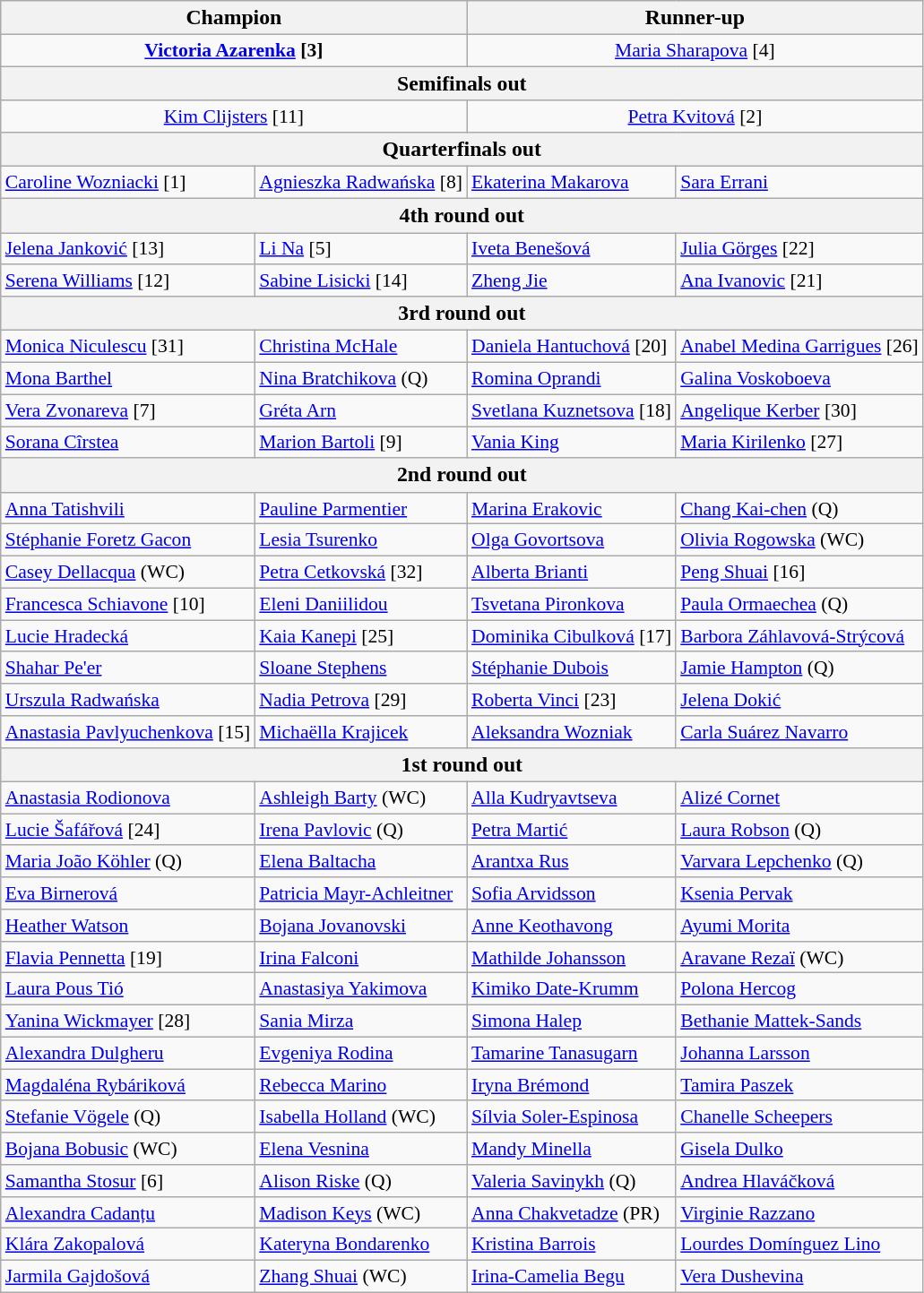<table class="wikitable collapsible collapsed" style="font-size:90%">
<tr style="font-size:110%">
<th colspan="2"><strong>Champion</strong></th>
<th colspan="2">Runner-up</th>
</tr>
<tr style="text-align:center;">
<td colspan="2"> <strong><a href='#'>Victoria Azarenka</a> [3]</strong></td>
<td colspan="2"> <a href='#'>Maria Sharapova</a> [4]</td>
</tr>
<tr style="font-size:110%">
<th colspan=4>Semifinals out</th>
</tr>
<tr align=center>
<td colspan=2> <a href='#'>Kim Clijsters</a> [11]</td>
<td colspan=2> <a href='#'>Petra Kvitová</a> [2]</td>
</tr>
<tr style=font-size:110%>
<th colspan="4">Quarterfinals out</th>
</tr>
<tr>
<td> <a href='#'>Caroline Wozniacki</a> [1]</td>
<td> <a href='#'>Agnieszka Radwańska</a> [8]</td>
<td> <a href='#'>Ekaterina Makarova</a></td>
<td> <a href='#'>Sara Errani</a></td>
</tr>
<tr style="font-size:110%">
<th colspan="4">4th round out</th>
</tr>
<tr>
<td> <a href='#'>Jelena Janković</a> [13]</td>
<td> <a href='#'>Li Na</a> [5]</td>
<td> <a href='#'>Iveta Benešová</a></td>
<td> <a href='#'>Julia Görges</a> [22]</td>
</tr>
<tr>
<td> <a href='#'>Serena Williams</a> [12]</td>
<td> <a href='#'>Sabine Lisicki</a> [14]</td>
<td> <a href='#'>Zheng Jie</a></td>
<td> <a href='#'>Ana Ivanovic</a> [21]</td>
</tr>
<tr style="font-size:110%">
<th colspan="4">3rd round out</th>
</tr>
<tr>
<td> <a href='#'>Monica Niculescu</a> [31]</td>
<td> <a href='#'>Christina McHale</a></td>
<td> <a href='#'>Daniela Hantuchová</a> [20]</td>
<td> <a href='#'>Anabel Medina Garrigues</a> [26]</td>
</tr>
<tr>
<td> <a href='#'>Mona Barthel</a></td>
<td> <a href='#'>Nina Bratchikova</a> (Q)</td>
<td> <a href='#'>Romina Oprandi</a></td>
<td> <a href='#'>Galina Voskoboeva</a></td>
</tr>
<tr>
<td> <a href='#'>Vera Zvonareva</a> [7]</td>
<td> <a href='#'>Gréta Arn</a></td>
<td> <a href='#'>Svetlana Kuznetsova</a> [18]</td>
<td> <a href='#'>Angelique Kerber</a> [30]</td>
</tr>
<tr>
<td> <a href='#'>Sorana Cîrstea</a></td>
<td> <a href='#'>Marion Bartoli</a> [9]</td>
<td> <a href='#'>Vania King</a></td>
<td> <a href='#'>Maria Kirilenko</a> [27]</td>
</tr>
<tr style="font-size:110%">
<th colspan="4">2nd round out</th>
</tr>
<tr>
<td> <a href='#'>Anna Tatishvili</a></td>
<td> <a href='#'>Pauline Parmentier</a></td>
<td> <a href='#'>Marina Erakovic</a></td>
<td> <a href='#'>Chang Kai-chen</a> (Q)</td>
</tr>
<tr>
<td> <a href='#'>Stéphanie Foretz Gacon</a></td>
<td> <a href='#'>Lesia Tsurenko</a></td>
<td> <a href='#'>Olga Govortsova</a></td>
<td> <a href='#'>Olivia Rogowska</a> (WC)</td>
</tr>
<tr>
<td> <a href='#'>Casey Dellacqua</a> (WC)</td>
<td> <a href='#'>Petra Cetkovská</a> [32]</td>
<td> <a href='#'>Alberta Brianti</a></td>
<td> <a href='#'>Peng Shuai</a> [16]</td>
</tr>
<tr>
<td> <a href='#'>Francesca Schiavone</a> [10]</td>
<td> <a href='#'>Eleni Daniilidou</a></td>
<td> <a href='#'>Tsvetana Pironkova</a></td>
<td> <a href='#'>Paula Ormaechea</a> (Q)</td>
</tr>
<tr>
<td> <a href='#'>Lucie Hradecká</a></td>
<td> <a href='#'>Kaia Kanepi</a> [25]</td>
<td> <a href='#'>Dominika Cibulková</a> [17]</td>
<td> <a href='#'>Barbora Záhlavová-Strýcová</a></td>
</tr>
<tr>
<td> <a href='#'>Shahar Pe'er</a></td>
<td> <a href='#'>Sloane Stephens</a></td>
<td> <a href='#'>Stéphanie Dubois</a></td>
<td> <a href='#'>Jamie Hampton</a> (Q)</td>
</tr>
<tr>
<td> <a href='#'>Urszula Radwańska</a></td>
<td> <a href='#'>Nadia Petrova</a> [29]</td>
<td> <a href='#'>Roberta Vinci</a> [23]</td>
<td> <a href='#'>Jelena Dokić</a></td>
</tr>
<tr>
<td> <a href='#'>Anastasia Pavlyuchenkova</a> [15]</td>
<td> <a href='#'>Michaëlla Krajicek</a></td>
<td> <a href='#'>Aleksandra Wozniak</a></td>
<td> <a href='#'>Carla Suárez Navarro</a></td>
</tr>
<tr style="font-size:110%">
<th colspan="4">1st round out</th>
</tr>
<tr>
<td> <a href='#'>Anastasia Rodionova</a></td>
<td> <a href='#'>Ashleigh Barty</a> (WC)</td>
<td> <a href='#'>Alla Kudryavtseva</a></td>
<td> <a href='#'>Alizé Cornet</a></td>
</tr>
<tr>
<td> <a href='#'>Lucie Šafářová</a> [24]</td>
<td> <a href='#'>Irena Pavlovic</a> (Q)</td>
<td> <a href='#'>Petra Martić</a></td>
<td> <a href='#'>Laura Robson</a> (Q)</td>
</tr>
<tr>
<td> <a href='#'>Maria João Köhler</a> (Q)</td>
<td> <a href='#'>Elena Baltacha</a></td>
<td> <a href='#'>Arantxa Rus</a></td>
<td> <a href='#'>Varvara Lepchenko</a> (Q)</td>
</tr>
<tr>
<td> <a href='#'>Eva Birnerová</a></td>
<td> <a href='#'>Patricia Mayr-Achleitner</a></td>
<td> <a href='#'>Sofia Arvidsson</a></td>
<td> <a href='#'>Ksenia Pervak</a></td>
</tr>
<tr>
<td> <a href='#'>Heather Watson</a></td>
<td> <a href='#'>Bojana Jovanovski</a></td>
<td> <a href='#'>Anne Keothavong</a></td>
<td> <a href='#'>Ayumi Morita</a></td>
</tr>
<tr>
<td> <a href='#'>Flavia Pennetta</a> [19]</td>
<td> <a href='#'>Irina Falconi</a></td>
<td> <a href='#'>Mathilde Johansson</a></td>
<td> <a href='#'>Aravane Rezaï</a> (WC)</td>
</tr>
<tr>
<td> <a href='#'>Laura Pous Tió</a></td>
<td> <a href='#'>Anastasiya Yakimova</a></td>
<td> <a href='#'>Kimiko Date-Krumm</a></td>
<td> <a href='#'>Polona Hercog</a></td>
</tr>
<tr>
<td> <a href='#'>Yanina Wickmayer</a> [28]</td>
<td> <a href='#'>Sania Mirza</a></td>
<td> <a href='#'>Simona Halep</a></td>
<td> <a href='#'>Bethanie Mattek-Sands</a></td>
</tr>
<tr>
<td> <a href='#'>Alexandra Dulgheru</a></td>
<td> <a href='#'>Evgeniya Rodina</a></td>
<td> <a href='#'>Tamarine Tanasugarn</a></td>
<td> <a href='#'>Johanna Larsson</a></td>
</tr>
<tr>
<td> <a href='#'>Magdaléna Rybáriková</a></td>
<td> <a href='#'>Rebecca Marino</a></td>
<td> <a href='#'>Iryna Brémond</a></td>
<td> <a href='#'>Tamira Paszek</a></td>
</tr>
<tr>
<td> <a href='#'>Stefanie Vögele</a> (Q)</td>
<td> <a href='#'>Isabella Holland</a> (WC)</td>
<td> <a href='#'>Sílvia Soler-Espinosa</a></td>
<td> <a href='#'>Chanelle Scheepers</a></td>
</tr>
<tr>
<td> <a href='#'>Bojana Bobusic</a> (WC)</td>
<td> <a href='#'>Elena Vesnina</a></td>
<td> <a href='#'>Mandy Minella</a></td>
<td> <a href='#'>Gisela Dulko</a></td>
</tr>
<tr>
<td> <a href='#'>Samantha Stosur</a> [6]</td>
<td> <a href='#'>Alison Riske</a> (Q)</td>
<td> <a href='#'>Valeria Savinykh</a> (Q)</td>
<td> <a href='#'>Andrea Hlaváčková</a></td>
</tr>
<tr>
<td> <a href='#'>Alexandra Cadanțu</a></td>
<td> <a href='#'>Madison Keys</a> (WC)</td>
<td> <a href='#'>Anna Chakvetadze</a> (PR)</td>
<td> <a href='#'>Virginie Razzano</a></td>
</tr>
<tr>
<td> <a href='#'>Klára Zakopalová</a></td>
<td> <a href='#'>Kateryna Bondarenko</a></td>
<td> <a href='#'>Kristina Barrois</a></td>
<td> <a href='#'>Lourdes Domínguez Lino</a></td>
</tr>
<tr>
<td> <a href='#'>Jarmila Gajdošová</a></td>
<td> <a href='#'>Zhang Shuai</a> (WC)</td>
<td> <a href='#'>Irina-Camelia Begu</a></td>
<td> <a href='#'>Vera Dushevina</a></td>
</tr>
</table>
